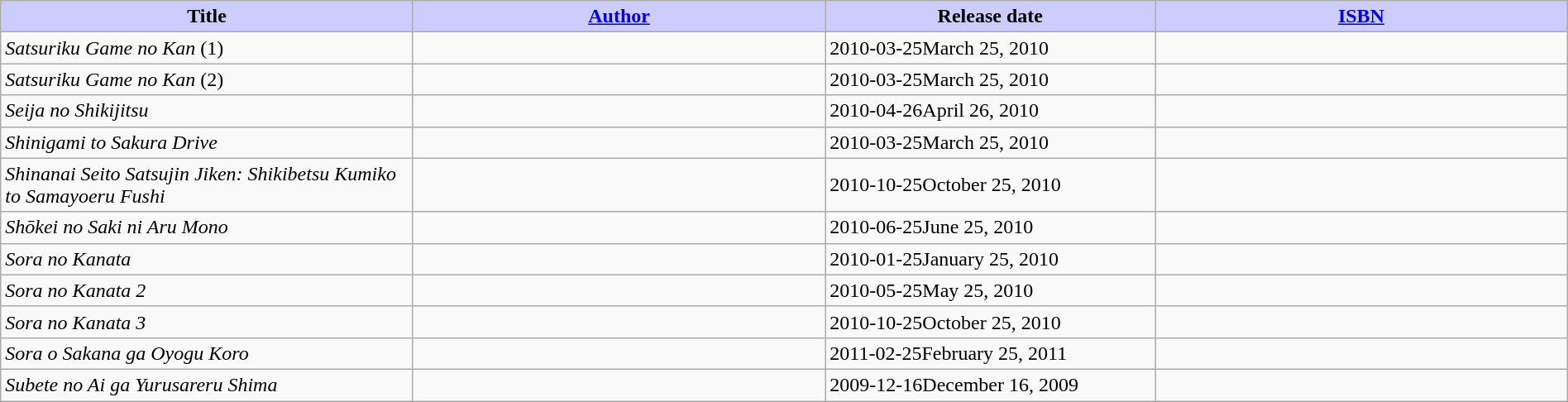<table class="wikitable" style="width: 100%;">
<tr>
<th width=25% style="background:#ccf;">Title</th>
<th width=25% style="background:#ccf;"><a href='#'>Author</a></th>
<th width=20% style="background:#ccf;">Release date</th>
<th width=25% style="background:#ccf;"><a href='#'>ISBN</a></th>
</tr>
<tr>
<td><em>Satsuriku Game no Kan</em> (1)</td>
<td></td>
<td><span>2010-03-25</span>March 25, 2010</td>
<td></td>
</tr>
<tr>
<td><em>Satsuriku Game no Kan</em> (2)</td>
<td></td>
<td><span>2010-03-25</span>March 25, 2010</td>
<td></td>
</tr>
<tr>
<td><em>Seija no Shikijitsu</em></td>
<td></td>
<td><span>2010-04-26</span>April 26, 2010</td>
<td></td>
</tr>
<tr>
<td><em>Shinigami to Sakura Drive</em></td>
<td></td>
<td><span>2010-03-25</span>March 25, 2010</td>
<td></td>
</tr>
<tr>
<td><em>Shinanai Seito Satsujin Jiken: Shikibetsu Kumiko to Samayoeru Fushi</em></td>
<td></td>
<td><span>2010-10-25</span>October 25, 2010</td>
<td></td>
</tr>
<tr>
<td><em>Shōkei no Saki ni Aru Mono</em></td>
<td></td>
<td><span>2010-06-25</span>June 25, 2010</td>
<td></td>
</tr>
<tr>
<td><em>Sora no Kanata</em></td>
<td></td>
<td><span>2010-01-25</span>January 25, 2010</td>
<td></td>
</tr>
<tr>
<td><em>Sora no Kanata 2</em></td>
<td></td>
<td><span>2010-05-25</span>May 25, 2010</td>
<td></td>
</tr>
<tr>
<td><em>Sora no Kanata 3</em></td>
<td></td>
<td><span>2010-10-25</span>October 25, 2010</td>
<td></td>
</tr>
<tr>
<td><em>Sora o Sakana ga Oyogu Koro</em></td>
<td></td>
<td><span>2011-02-25</span>February 25, 2011</td>
<td></td>
</tr>
<tr>
<td><em>Subete no Ai ga Yurusareru Shima</em></td>
<td></td>
<td><span>2009-12-16</span>December 16, 2009</td>
<td></td>
</tr>
</table>
